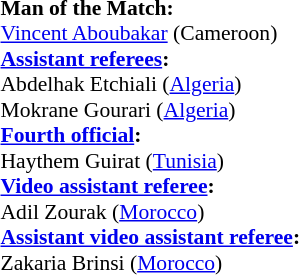<table style="width:100%; font-size:90%;">
<tr>
<td><br><strong>Man of the Match:</strong>
<br><a href='#'>Vincent Aboubakar</a> (Cameroon)<br><strong><a href='#'>Assistant referees</a>:</strong>
<br>Abdelhak Etchiali (<a href='#'>Algeria</a>)
<br>Mokrane Gourari (<a href='#'>Algeria</a>)
<br><strong><a href='#'>Fourth official</a>:</strong>
<br>Haythem Guirat (<a href='#'>Tunisia</a>)
<br><strong><a href='#'>Video assistant referee</a>:</strong>
<br>Adil Zourak (<a href='#'>Morocco</a>)
<br><strong><a href='#'>Assistant video assistant referee</a>:</strong>
<br>Zakaria Brinsi (<a href='#'>Morocco</a>)</td>
</tr>
</table>
